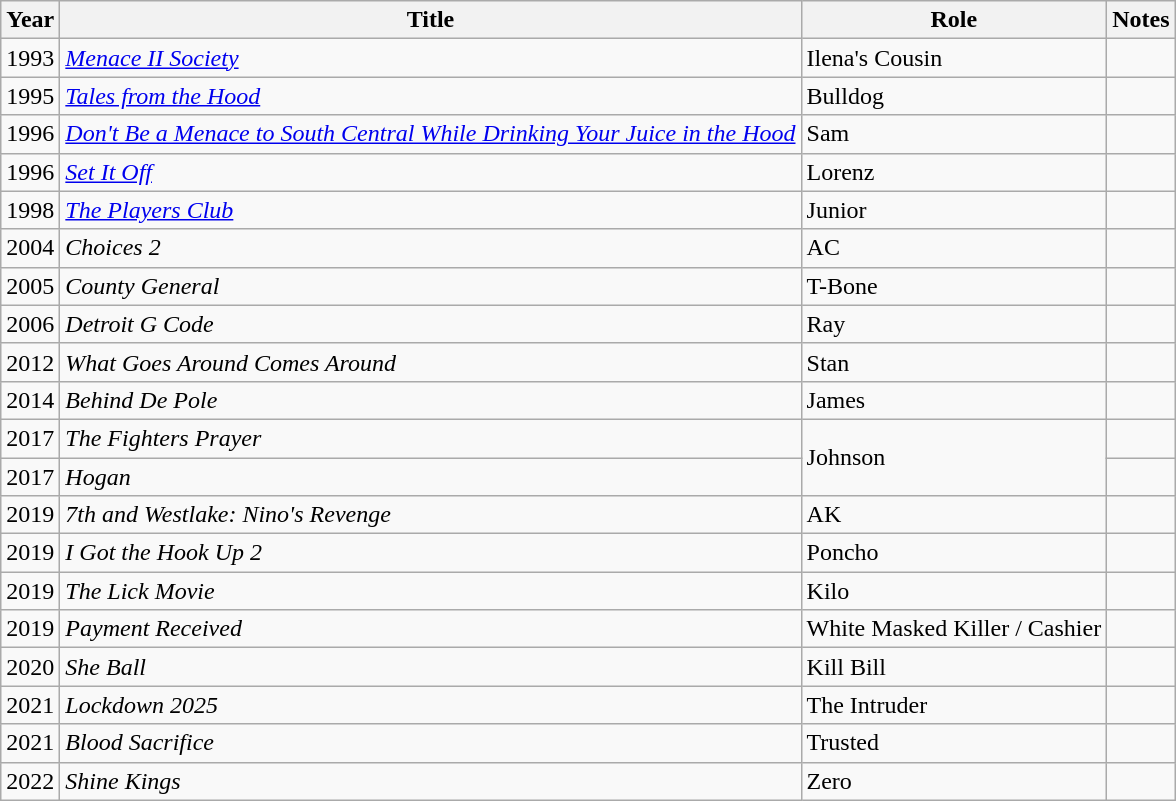<table class="wikitable sortable">
<tr>
<th>Year</th>
<th>Title</th>
<th>Role</th>
<th>Notes</th>
</tr>
<tr>
<td>1993</td>
<td><em><a href='#'>Menace II Society</a></em></td>
<td>Ilena's Cousin</td>
<td></td>
</tr>
<tr>
<td>1995</td>
<td><em><a href='#'>Tales from the Hood</a></em></td>
<td>Bulldog</td>
<td></td>
</tr>
<tr>
<td>1996</td>
<td><em><a href='#'>Don't Be a Menace to South Central While Drinking Your Juice in the Hood</a></em></td>
<td>Sam</td>
<td></td>
</tr>
<tr>
<td>1996</td>
<td><a href='#'><em>Set It Off</em></a></td>
<td>Lorenz</td>
<td></td>
</tr>
<tr>
<td>1998</td>
<td><em><a href='#'>The Players Club</a></em></td>
<td>Junior</td>
<td></td>
</tr>
<tr>
<td>2004</td>
<td><em>Choices 2</em></td>
<td>AC</td>
<td></td>
</tr>
<tr>
<td>2005</td>
<td><em>County General</em></td>
<td>T-Bone</td>
<td></td>
</tr>
<tr>
<td>2006</td>
<td><em>Detroit G Code</em></td>
<td>Ray</td>
<td></td>
</tr>
<tr>
<td>2012</td>
<td><em>What Goes Around Comes Around</em></td>
<td>Stan</td>
<td></td>
</tr>
<tr>
<td>2014</td>
<td><em>Behind De Pole</em></td>
<td>James</td>
<td></td>
</tr>
<tr>
<td>2017</td>
<td><em>The Fighters Prayer</em></td>
<td rowspan="2">Johnson</td>
<td></td>
</tr>
<tr>
<td>2017</td>
<td><em>Hogan</em></td>
<td></td>
</tr>
<tr>
<td>2019</td>
<td><em>7th and Westlake: Nino's Revenge</em></td>
<td>AK</td>
<td></td>
</tr>
<tr>
<td>2019</td>
<td><em>I Got the Hook Up 2</em></td>
<td>Poncho</td>
<td></td>
</tr>
<tr>
<td>2019</td>
<td><em>The Lick Movie</em></td>
<td>Kilo</td>
<td></td>
</tr>
<tr>
<td>2019</td>
<td><em>Payment Received</em></td>
<td>White Masked Killer / Cashier</td>
<td></td>
</tr>
<tr>
<td>2020</td>
<td><em>She Ball</em></td>
<td>Kill Bill</td>
<td></td>
</tr>
<tr>
<td>2021</td>
<td><em>Lockdown 2025</em></td>
<td>The Intruder</td>
<td></td>
</tr>
<tr>
<td>2021</td>
<td><em>Blood Sacrifice</em></td>
<td>Trusted</td>
<td></td>
</tr>
<tr>
<td>2022</td>
<td><em>Shine Kings</em></td>
<td>Zero</td>
<td></td>
</tr>
</table>
